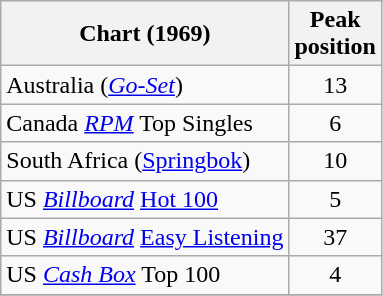<table class="wikitable sortable">
<tr>
<th>Chart (1969)</th>
<th>Peak<br>position</th>
</tr>
<tr>
<td>Australia (<em><a href='#'>Go-Set</a></em>)</td>
<td style="text-align:center;">13</td>
</tr>
<tr>
<td>Canada <em><a href='#'>RPM</a></em> Top Singles</td>
<td style="text-align:center;">6</td>
</tr>
<tr>
<td>South Africa (<a href='#'>Springbok</a>)</td>
<td align="center">10</td>
</tr>
<tr>
<td>US <em><a href='#'>Billboard</a></em> <a href='#'>Hot 100</a></td>
<td style="text-align:center;">5</td>
</tr>
<tr>
<td>US <em><a href='#'>Billboard</a></em> <a href='#'>Easy Listening</a></td>
<td style="text-align:center;">37</td>
</tr>
<tr>
<td>US <a href='#'><em>Cash Box</em></a> Top 100</td>
<td align="center">4</td>
</tr>
<tr>
</tr>
</table>
